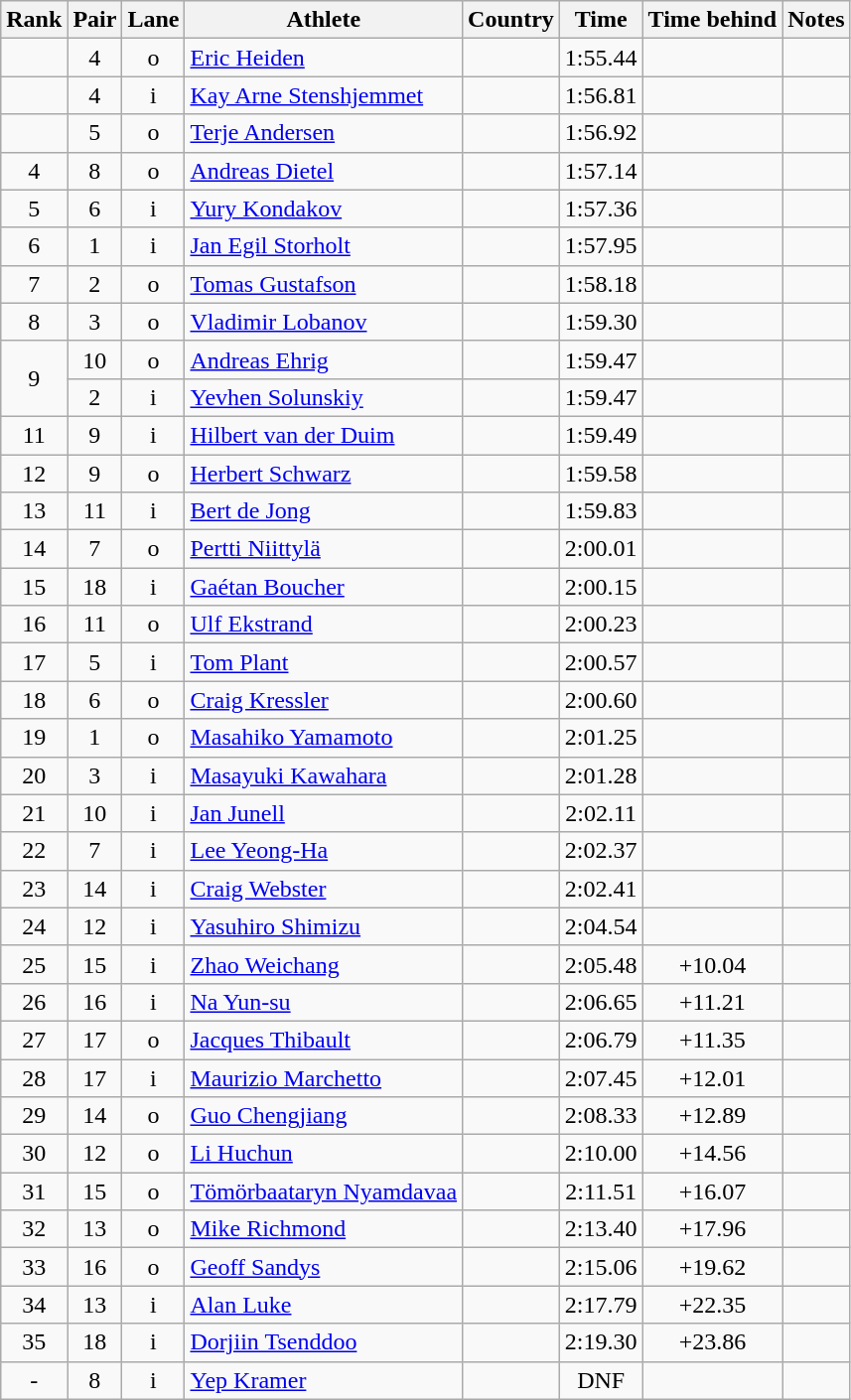<table class="wikitable sortable" style="text-align:center">
<tr>
<th>Rank</th>
<th>Pair</th>
<th>Lane</th>
<th>Athlete</th>
<th>Country</th>
<th>Time</th>
<th>Time behind</th>
<th>Notes</th>
</tr>
<tr>
<td></td>
<td>4</td>
<td>o</td>
<td align=left><a href='#'>Eric Heiden</a></td>
<td align=left></td>
<td>1:55.44</td>
<td></td>
<td></td>
</tr>
<tr>
<td></td>
<td>4</td>
<td>i</td>
<td align=left><a href='#'>Kay Arne Stenshjemmet</a></td>
<td align=left></td>
<td>1:56.81</td>
<td></td>
<td></td>
</tr>
<tr>
<td></td>
<td>5</td>
<td>o</td>
<td align=left><a href='#'>Terje Andersen</a></td>
<td align=left></td>
<td>1:56.92</td>
<td></td>
<td></td>
</tr>
<tr>
<td>4</td>
<td>8</td>
<td>o</td>
<td align=left><a href='#'>Andreas Dietel</a></td>
<td align=left></td>
<td>1:57.14</td>
<td></td>
<td></td>
</tr>
<tr>
<td>5</td>
<td>6</td>
<td>i</td>
<td align=left><a href='#'>Yury Kondakov</a></td>
<td align=left></td>
<td>1:57.36</td>
<td></td>
<td></td>
</tr>
<tr>
<td>6</td>
<td>1</td>
<td>i</td>
<td align=left><a href='#'>Jan Egil Storholt</a></td>
<td align=left></td>
<td>1:57.95</td>
<td></td>
<td></td>
</tr>
<tr>
<td>7</td>
<td>2</td>
<td>o</td>
<td align=left><a href='#'>Tomas Gustafson</a></td>
<td align=left></td>
<td>1:58.18</td>
<td></td>
<td></td>
</tr>
<tr>
<td>8</td>
<td>3</td>
<td>o</td>
<td align=left><a href='#'>Vladimir Lobanov</a></td>
<td align=left></td>
<td>1:59.30</td>
<td></td>
<td></td>
</tr>
<tr>
<td rowspan=2>9</td>
<td>10</td>
<td>o</td>
<td align=left><a href='#'>Andreas Ehrig</a></td>
<td align=left></td>
<td>1:59.47</td>
<td></td>
<td></td>
</tr>
<tr>
<td>2</td>
<td>i</td>
<td align=left><a href='#'>Yevhen Solunskiy</a></td>
<td align=left></td>
<td>1:59.47</td>
<td></td>
<td></td>
</tr>
<tr>
<td>11</td>
<td>9</td>
<td>i</td>
<td align=left><a href='#'>Hilbert van der Duim</a></td>
<td align=left></td>
<td>1:59.49</td>
<td></td>
<td></td>
</tr>
<tr>
<td>12</td>
<td>9</td>
<td>o</td>
<td align=left><a href='#'>Herbert Schwarz</a></td>
<td align=left></td>
<td>1:59.58</td>
<td></td>
<td></td>
</tr>
<tr>
<td>13</td>
<td>11</td>
<td>i</td>
<td align=left><a href='#'>Bert de Jong</a></td>
<td align=left></td>
<td>1:59.83</td>
<td></td>
<td></td>
</tr>
<tr>
<td>14</td>
<td>7</td>
<td>o</td>
<td align=left><a href='#'>Pertti Niittylä</a></td>
<td align=left></td>
<td>2:00.01</td>
<td></td>
<td></td>
</tr>
<tr>
<td>15</td>
<td>18</td>
<td>i</td>
<td align=left><a href='#'>Gaétan Boucher</a></td>
<td align=left></td>
<td>2:00.15</td>
<td></td>
<td></td>
</tr>
<tr>
<td>16</td>
<td>11</td>
<td>o</td>
<td align=left><a href='#'>Ulf Ekstrand</a></td>
<td align=left></td>
<td>2:00.23</td>
<td></td>
<td></td>
</tr>
<tr>
<td>17</td>
<td>5</td>
<td>i</td>
<td align=left><a href='#'>Tom Plant</a></td>
<td align=left></td>
<td>2:00.57</td>
<td></td>
<td></td>
</tr>
<tr>
<td>18</td>
<td>6</td>
<td>o</td>
<td align=left><a href='#'>Craig Kressler</a></td>
<td align=left></td>
<td>2:00.60</td>
<td></td>
<td></td>
</tr>
<tr>
<td>19</td>
<td>1</td>
<td>o</td>
<td align=left><a href='#'>Masahiko Yamamoto</a></td>
<td align=left></td>
<td>2:01.25</td>
<td></td>
<td></td>
</tr>
<tr>
<td>20</td>
<td>3</td>
<td>i</td>
<td align=left><a href='#'>Masayuki Kawahara</a></td>
<td align=left></td>
<td>2:01.28</td>
<td></td>
<td></td>
</tr>
<tr>
<td>21</td>
<td>10</td>
<td>i</td>
<td align=left><a href='#'>Jan Junell</a></td>
<td align=left></td>
<td>2:02.11</td>
<td></td>
<td></td>
</tr>
<tr>
<td>22</td>
<td>7</td>
<td>i</td>
<td align=left><a href='#'>Lee Yeong-Ha</a></td>
<td align=left></td>
<td>2:02.37</td>
<td></td>
<td></td>
</tr>
<tr>
<td>23</td>
<td>14</td>
<td>i</td>
<td align=left><a href='#'>Craig Webster</a></td>
<td align=left></td>
<td>2:02.41</td>
<td></td>
<td></td>
</tr>
<tr>
<td>24</td>
<td>12</td>
<td>i</td>
<td align=left><a href='#'>Yasuhiro Shimizu</a></td>
<td align=left></td>
<td>2:04.54</td>
<td></td>
<td></td>
</tr>
<tr>
<td>25</td>
<td>15</td>
<td>i</td>
<td align=left><a href='#'>Zhao Weichang</a></td>
<td align=left></td>
<td>2:05.48</td>
<td>+10.04</td>
<td></td>
</tr>
<tr>
<td>26</td>
<td>16</td>
<td>i</td>
<td align=left><a href='#'>Na Yun-su</a></td>
<td align=left></td>
<td>2:06.65</td>
<td>+11.21</td>
<td></td>
</tr>
<tr>
<td>27</td>
<td>17</td>
<td>o</td>
<td align=left><a href='#'>Jacques Thibault</a></td>
<td align=left></td>
<td>2:06.79</td>
<td>+11.35</td>
<td></td>
</tr>
<tr>
<td>28</td>
<td>17</td>
<td>i</td>
<td align=left><a href='#'>Maurizio Marchetto</a></td>
<td align=left></td>
<td>2:07.45</td>
<td>+12.01</td>
<td></td>
</tr>
<tr>
<td>29</td>
<td>14</td>
<td>o</td>
<td align=left><a href='#'>Guo Chengjiang</a></td>
<td align=left></td>
<td>2:08.33</td>
<td>+12.89</td>
<td></td>
</tr>
<tr>
<td>30</td>
<td>12</td>
<td>o</td>
<td align=left><a href='#'>Li Huchun</a></td>
<td align=left></td>
<td>2:10.00</td>
<td>+14.56</td>
<td></td>
</tr>
<tr>
<td>31</td>
<td>15</td>
<td>o</td>
<td align=left><a href='#'>Tömörbaataryn Nyamdavaa</a></td>
<td align=left></td>
<td>2:11.51</td>
<td>+16.07</td>
<td></td>
</tr>
<tr>
<td>32</td>
<td>13</td>
<td>o</td>
<td align=left><a href='#'>Mike Richmond</a></td>
<td align=left></td>
<td>2:13.40</td>
<td>+17.96</td>
<td></td>
</tr>
<tr>
<td>33</td>
<td>16</td>
<td>o</td>
<td align=left><a href='#'>Geoff Sandys</a></td>
<td align=left></td>
<td>2:15.06</td>
<td>+19.62</td>
<td></td>
</tr>
<tr>
<td>34</td>
<td>13</td>
<td>i</td>
<td align=left><a href='#'>Alan Luke</a></td>
<td align=left></td>
<td>2:17.79</td>
<td>+22.35</td>
<td></td>
</tr>
<tr>
<td>35</td>
<td>18</td>
<td>i</td>
<td align=left><a href='#'>Dorjiin Tsenddoo</a></td>
<td align=left></td>
<td>2:19.30</td>
<td>+23.86</td>
<td></td>
</tr>
<tr>
<td>-</td>
<td>8</td>
<td>i</td>
<td align=left><a href='#'>Yep Kramer</a></td>
<td align=left></td>
<td>DNF</td>
<td></td>
</tr>
</table>
